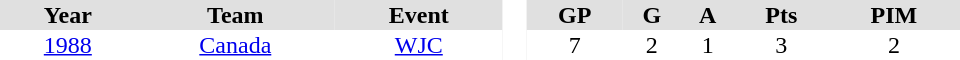<table border="0" cellpadding="1" cellspacing="0" style="text-align:center; width:40em">
<tr ALIGN="center" bgcolor="#e0e0e0">
<th>Year</th>
<th>Team</th>
<th>Event</th>
<th rowspan="99" bgcolor="#ffffff"> </th>
<th>GP</th>
<th>G</th>
<th>A</th>
<th>Pts</th>
<th>PIM</th>
</tr>
<tr>
<td><a href='#'>1988</a></td>
<td><a href='#'>Canada</a></td>
<td><a href='#'>WJC</a></td>
<td>7</td>
<td>2</td>
<td>1</td>
<td>3</td>
<td>2</td>
</tr>
</table>
